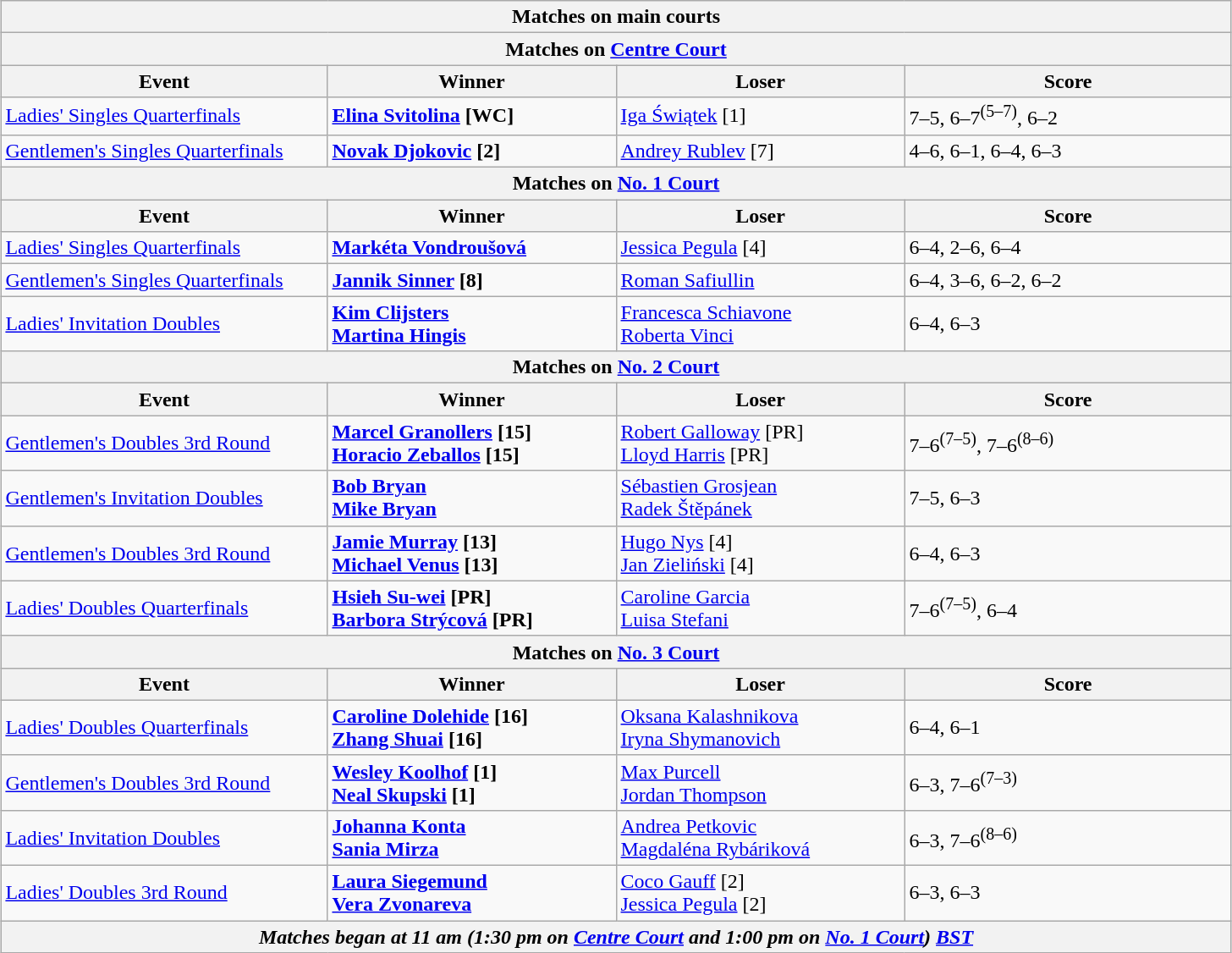<table class="wikitable collapsible uncollapsed" style="margin:auto;">
<tr>
<th colspan="4" style="white-space:nowrap;">Matches on main courts</th>
</tr>
<tr>
<th colspan="4">Matches on <a href='#'>Centre Court</a></th>
</tr>
<tr>
<th width="250">Event</th>
<th width="220">Winner</th>
<th width="220">Loser</th>
<th width="250">Score</th>
</tr>
<tr>
<td><a href='#'>Ladies' Singles Quarterfinals</a></td>
<td><strong> <a href='#'>Elina Svitolina</a> [WC]</strong></td>
<td> <a href='#'>Iga Świątek</a> [1]</td>
<td>7–5, 6–7<sup>(5–7)</sup>, 6–2</td>
</tr>
<tr>
<td><a href='#'>Gentlemen's Singles Quarterfinals</a></td>
<td><strong> <a href='#'>Novak Djokovic</a> [2]</strong></td>
<td> <a href='#'>Andrey Rublev</a> [7]</td>
<td>4–6, 6–1, 6–4, 6–3</td>
</tr>
<tr>
<th colspan="4">Matches on <a href='#'>No. 1 Court</a></th>
</tr>
<tr>
<th width="220">Event</th>
<th width="220">Winner</th>
<th width="220">Loser</th>
<th width="250">Score</th>
</tr>
<tr>
<td><a href='#'>Ladies' Singles Quarterfinals</a></td>
<td><strong> <a href='#'>Markéta Vondroušová</a></strong></td>
<td> <a href='#'>Jessica Pegula</a> [4]</td>
<td>6–4, 2–6, 6–4</td>
</tr>
<tr>
<td><a href='#'>Gentlemen's Singles Quarterfinals</a></td>
<td><strong> <a href='#'>Jannik Sinner</a> [8]</strong></td>
<td> <a href='#'>Roman Safiullin</a></td>
<td>6–4, 3–6, 6–2, 6–2</td>
</tr>
<tr>
<td><a href='#'>Ladies' Invitation Doubles</a></td>
<td><strong> <a href='#'>Kim Clijsters</a><br>  <a href='#'>Martina Hingis</a></strong></td>
<td> <a href='#'>Francesca Schiavone</a><br>  <a href='#'>Roberta Vinci</a></td>
<td>6–4, 6–3</td>
</tr>
<tr>
<th colspan="4">Matches on <a href='#'>No. 2 Court</a></th>
</tr>
<tr>
<th width="250">Event</th>
<th width="220">Winner</th>
<th width="220">Loser</th>
<th width="220">Score</th>
</tr>
<tr>
<td><a href='#'>Gentlemen's Doubles 3rd Round</a></td>
<td><strong> <a href='#'>Marcel Granollers</a> [15]<br>  <a href='#'>Horacio Zeballos</a> [15]</strong></td>
<td> <a href='#'>Robert Galloway</a> [PR] <br>  <a href='#'>Lloyd Harris</a> [PR]</td>
<td>7–6<sup>(7–5)</sup>, 7–6<sup>(8–6)</sup></td>
</tr>
<tr>
<td><a href='#'>Gentlemen's Invitation Doubles</a></td>
<td><strong> <a href='#'>Bob Bryan</a><br>  <a href='#'>Mike Bryan</a></strong></td>
<td> <a href='#'>Sébastien Grosjean</a><br>  <a href='#'>Radek Štěpánek</a></td>
<td>7–5, 6–3</td>
</tr>
<tr>
<td><a href='#'>Gentlemen's Doubles 3rd Round</a></td>
<td><strong> <a href='#'>Jamie Murray</a> [13] <br>  <a href='#'>Michael Venus</a> [13]</strong></td>
<td> <a href='#'>Hugo Nys</a> [4] <br>  <a href='#'>Jan Zieliński</a> [4]</td>
<td>6–4, 6–3</td>
</tr>
<tr>
<td><a href='#'>Ladies' Doubles Quarterfinals</a></td>
<td><strong> <a href='#'>Hsieh Su-wei</a> [PR] <br>  <a href='#'>Barbora Strýcová</a> [PR]</strong></td>
<td> <a href='#'>Caroline Garcia</a> <br>  <a href='#'>Luisa Stefani</a></td>
<td>7–6<sup>(7–5)</sup>, 6–4</td>
</tr>
<tr>
<th colspan="4">Matches on <a href='#'>No. 3 Court</a></th>
</tr>
<tr>
<th width="250">Event</th>
<th width="220">Winner</th>
<th width="220">Loser</th>
<th width="220">Score</th>
</tr>
<tr>
<td><a href='#'>Ladies' Doubles Quarterfinals</a></td>
<td><strong> <a href='#'>Caroline Dolehide</a> [16] <br>  <a href='#'>Zhang Shuai</a> [16]</strong></td>
<td> <a href='#'>Oksana Kalashnikova</a> <br>  <a href='#'>Iryna Shymanovich</a></td>
<td>6–4, 6–1</td>
</tr>
<tr>
<td><a href='#'>Gentlemen's Doubles 3rd Round</a></td>
<td><strong> <a href='#'>Wesley Koolhof</a> [1] <br>  <a href='#'>Neal Skupski</a> [1]</strong></td>
<td> <a href='#'>Max Purcell</a> <br>  <a href='#'>Jordan Thompson</a></td>
<td>6–3, 7–6<sup>(7–3)</sup></td>
</tr>
<tr>
<td><a href='#'>Ladies' Invitation Doubles</a></td>
<td><strong> <a href='#'>Johanna Konta</a> <br>  <a href='#'>Sania Mirza</a></strong></td>
<td> <a href='#'>Andrea Petkovic</a> <br>  <a href='#'>Magdaléna Rybáriková</a></td>
<td>6–3, 7–6<sup>(8–6)</sup></td>
</tr>
<tr>
<td><a href='#'>Ladies' Doubles 3rd Round</a></td>
<td><strong> <a href='#'>Laura Siegemund</a> <br>  <a href='#'>Vera Zvonareva</a></strong></td>
<td> <a href='#'>Coco Gauff</a> [2] <br>  <a href='#'>Jessica Pegula</a> [2]</td>
<td>6–3, 6–3</td>
</tr>
<tr>
<th colspan=4><em>Matches began at 11 am (1:30 pm on <a href='#'>Centre Court</a> and 1:00 pm on <a href='#'>No. 1 Court</a>) <a href='#'>BST</a></em></th>
</tr>
</table>
